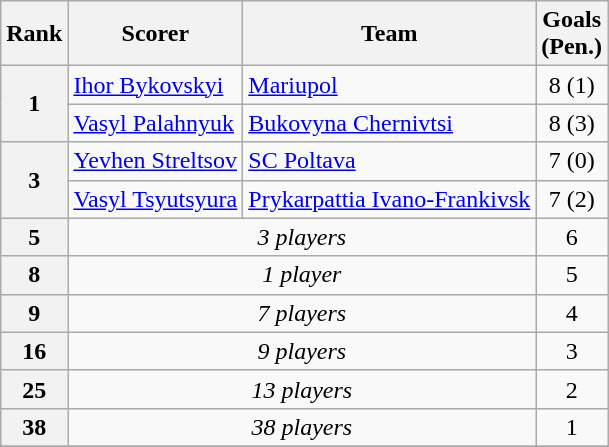<table class="wikitable">
<tr>
<th>Rank</th>
<th>Scorer</th>
<th>Team</th>
<th>Goals<br>(Pen.)</th>
</tr>
<tr>
<th align=center rowspan=2>1</th>
<td><a href='#'>Ihor Bykovskyi</a></td>
<td><a href='#'>Mariupol</a></td>
<td align=center>8 (1)</td>
</tr>
<tr>
<td><a href='#'>Vasyl Palahnyuk</a></td>
<td><a href='#'>Bukovyna Chernivtsi</a></td>
<td align=center>8 (3)</td>
</tr>
<tr>
<th align=center rowspan=2>3</th>
<td><a href='#'>Yevhen Streltsov</a></td>
<td><a href='#'>SC Poltava</a></td>
<td align=center>7 (0)</td>
</tr>
<tr>
<td><a href='#'>Vasyl Tsyutsyura</a></td>
<td><a href='#'>Prykarpattia Ivano-Frankivsk</a></td>
<td align=center>7 (2)</td>
</tr>
<tr>
<th align=center>5</th>
<td colspan=2 align=center><em>3 players</em></td>
<td align=center>6</td>
</tr>
<tr>
<th align=center>8</th>
<td colspan=2 align=center><em>1 player</em></td>
<td align=center>5</td>
</tr>
<tr>
<th align=center>9</th>
<td colspan=2 align=center><em>7 players</em></td>
<td align=center>4</td>
</tr>
<tr>
<th align=center>16</th>
<td colspan=2 align=center><em>9 players</em></td>
<td align=center>3</td>
</tr>
<tr>
<th align=center>25</th>
<td colspan=2 align=center><em>13 players</em></td>
<td align=center>2</td>
</tr>
<tr>
<th align=center>38</th>
<td colspan=2 align=center><em>38 players</em></td>
<td align=center>1</td>
</tr>
<tr>
</tr>
</table>
